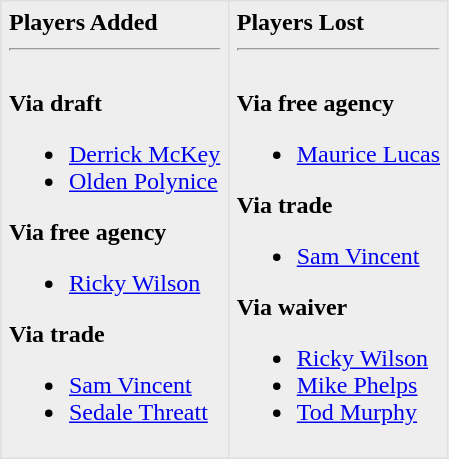<table border=1 style="border-collapse:collapse; background-color:#eeeeee" bordercolor="#DFDFDF" cellpadding="5">
<tr>
<td valign="top"><strong>Players Added</strong> <hr><br><strong>Via draft</strong><ul><li><a href='#'>Derrick McKey</a></li><li><a href='#'>Olden Polynice</a></li></ul><strong>Via free agency</strong><ul><li><a href='#'>Ricky Wilson</a></li></ul><strong>Via trade</strong><ul><li><a href='#'>Sam Vincent</a></li><li><a href='#'>Sedale Threatt</a></li></ul></td>
<td valign="top"><strong>Players Lost</strong> <hr><br><strong>Via free agency</strong><ul><li><a href='#'>Maurice Lucas</a></li></ul><strong>Via trade</strong><ul><li><a href='#'>Sam Vincent</a></li></ul><strong>Via waiver</strong><ul><li><a href='#'>Ricky Wilson</a></li><li><a href='#'>Mike Phelps</a></li><li><a href='#'>Tod Murphy</a></li></ul></td>
</tr>
</table>
